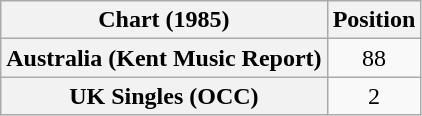<table class="wikitable plainrowheaders" style="text-align:center">
<tr>
<th>Chart (1985)</th>
<th>Position</th>
</tr>
<tr>
<th scope="row">Australia (Kent Music Report)</th>
<td>88</td>
</tr>
<tr>
<th scope="row">UK Singles (OCC)</th>
<td>2</td>
</tr>
</table>
